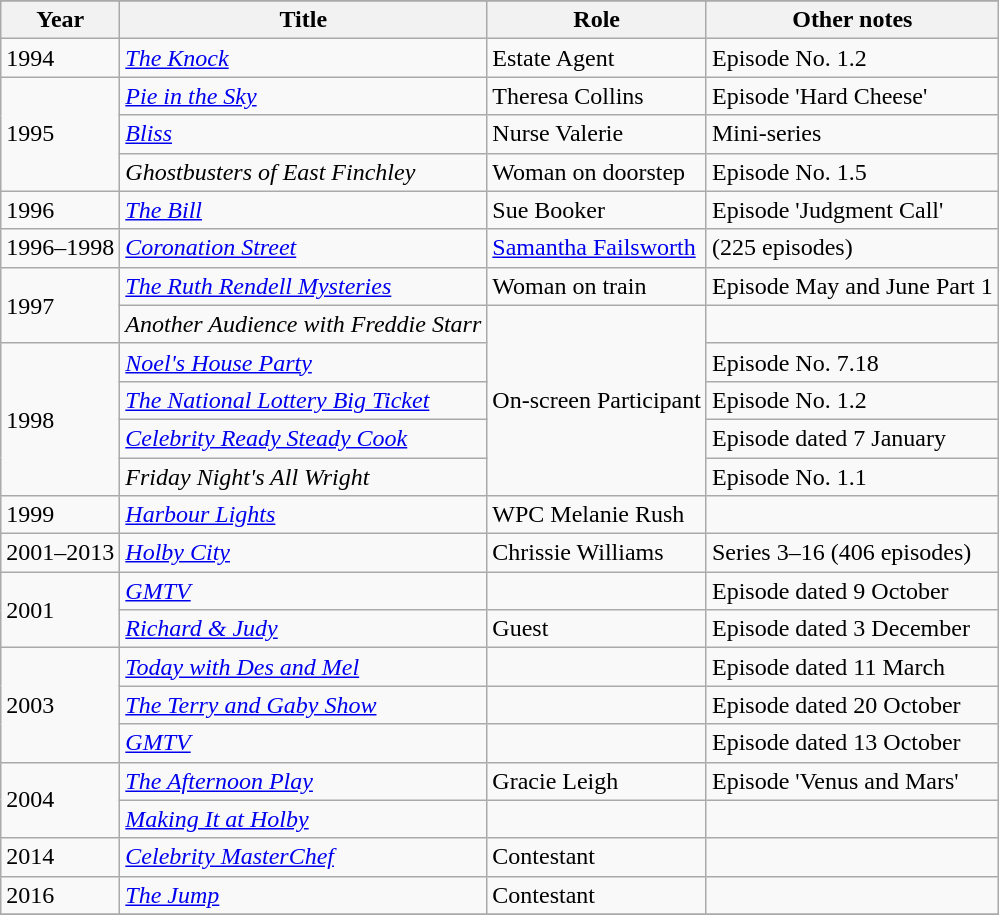<table class="wikitable">
<tr>
</tr>
<tr>
<th>Year</th>
<th>Title</th>
<th>Role</th>
<th>Other notes</th>
</tr>
<tr>
<td>1994</td>
<td><em><a href='#'>The Knock</a></em></td>
<td>Estate Agent</td>
<td>Episode No. 1.2</td>
</tr>
<tr>
<td rowspan="3">1995</td>
<td><em><a href='#'>Pie in the Sky</a></em></td>
<td>Theresa Collins</td>
<td>Episode 'Hard Cheese'</td>
</tr>
<tr>
<td><em><a href='#'>Bliss</a></em></td>
<td>Nurse Valerie</td>
<td>Mini-series</td>
</tr>
<tr>
<td><em>Ghostbusters of East Finchley</em></td>
<td>Woman on doorstep</td>
<td>Episode No. 1.5</td>
</tr>
<tr>
<td>1996</td>
<td><em><a href='#'>The Bill</a></em></td>
<td>Sue Booker</td>
<td>Episode 'Judgment Call'</td>
</tr>
<tr>
<td>1996–1998</td>
<td><em><a href='#'>Coronation Street</a></em></td>
<td><a href='#'>Samantha Failsworth</a></td>
<td>(225 episodes)</td>
</tr>
<tr>
<td rowspan="2">1997</td>
<td><em><a href='#'>The Ruth Rendell Mysteries</a></em></td>
<td>Woman on train</td>
<td>Episode May and June Part 1</td>
</tr>
<tr>
<td><em>Another Audience with Freddie Starr</em></td>
<td rowspan="5">On-screen Participant</td>
<td></td>
</tr>
<tr>
<td rowspan="4">1998</td>
<td><em><a href='#'>Noel's House Party</a></em></td>
<td>Episode No. 7.18</td>
</tr>
<tr>
<td><em><a href='#'>The National Lottery Big Ticket</a></em></td>
<td>Episode No. 1.2</td>
</tr>
<tr>
<td><em><a href='#'>Celebrity Ready Steady Cook</a></em></td>
<td>Episode dated 7 January</td>
</tr>
<tr>
<td><em>Friday Night's All Wright</em></td>
<td>Episode No. 1.1</td>
</tr>
<tr>
<td rowspan="1">1999</td>
<td><em><a href='#'>Harbour Lights</a></em></td>
<td>WPC Melanie Rush</td>
<td></td>
</tr>
<tr>
<td>2001–2013</td>
<td><em><a href='#'>Holby City</a></em></td>
<td>Chrissie Williams</td>
<td>Series 3–16 (406 episodes)</td>
</tr>
<tr>
<td rowspan="2">2001</td>
<td><em><a href='#'>GMTV</a></em></td>
<td></td>
<td>Episode dated 9 October</td>
</tr>
<tr>
<td><em><a href='#'>Richard & Judy</a></em></td>
<td>Guest</td>
<td>Episode dated 3 December</td>
</tr>
<tr>
<td rowspan="3">2003</td>
<td><em><a href='#'>Today with Des and Mel</a></em></td>
<td></td>
<td>Episode dated 11 March</td>
</tr>
<tr>
<td><em><a href='#'>The Terry and Gaby Show</a></em></td>
<td></td>
<td>Episode dated 20 October</td>
</tr>
<tr>
<td><em><a href='#'>GMTV</a></em></td>
<td></td>
<td>Episode dated 13 October</td>
</tr>
<tr>
<td rowspan=2>2004</td>
<td><em><a href='#'>The Afternoon Play</a></em></td>
<td>Gracie Leigh</td>
<td>Episode 'Venus and Mars'</td>
</tr>
<tr>
<td><em><a href='#'>Making It at Holby</a></em></td>
<td></td>
<td></td>
</tr>
<tr>
<td>2014</td>
<td><em><a href='#'>Celebrity MasterChef</a></em></td>
<td>Contestant</td>
<td></td>
</tr>
<tr>
<td>2016</td>
<td><em><a href='#'>The Jump</a></em></td>
<td>Contestant</td>
<td></td>
</tr>
<tr>
</tr>
</table>
